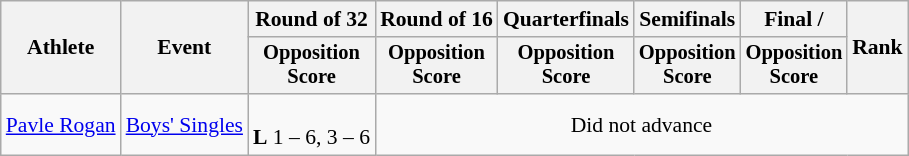<table class=wikitable style="font-size:90%">
<tr>
<th rowspan="2">Athlete</th>
<th rowspan="2">Event</th>
<th>Round of 32</th>
<th>Round of 16</th>
<th>Quarterfinals</th>
<th>Semifinals</th>
<th>Final / </th>
<th rowspan=2>Rank</th>
</tr>
<tr style="font-size:95%">
<th>Opposition<br>Score</th>
<th>Opposition<br>Score</th>
<th>Opposition<br>Score</th>
<th>Opposition<br>Score</th>
<th>Opposition<br>Score</th>
</tr>
<tr align=center>
<td align=left><a href='#'>Pavle Rogan</a></td>
<td align=left><a href='#'>Boys' Singles</a></td>
<td><br><strong>L</strong> 1 – 6, 3 – 6</td>
<td colspan=5>Did not advance</td>
</tr>
</table>
